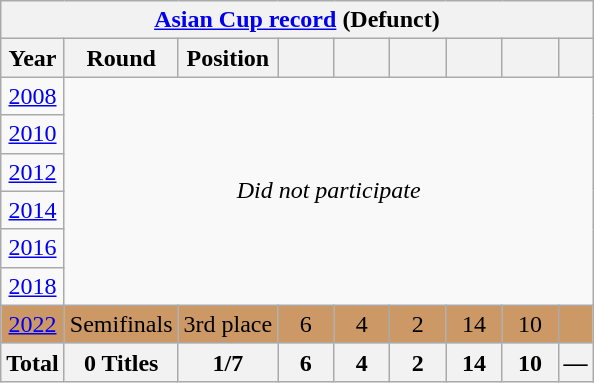<table class="wikitable collapsible collapsed" style="text-align: center;">
<tr>
<th colspan=10><a href='#'>Asian Cup record</a> (Defunct)</th>
</tr>
<tr>
<th>Year</th>
<th>Round</th>
<th>Position</th>
<th width=30></th>
<th width=30></th>
<th width=30></th>
<th width=30></th>
<th width=30></th>
<th></th>
</tr>
<tr>
<td> <a href='#'>2008</a></td>
<td rowspan=6 colspan=8><em>Did not participate</em></td>
</tr>
<tr>
<td> <a href='#'>2010</a></td>
</tr>
<tr>
<td> <a href='#'>2012</a></td>
</tr>
<tr>
<td> <a href='#'>2014</a></td>
</tr>
<tr>
<td> <a href='#'>2016</a></td>
</tr>
<tr>
<td> <a href='#'>2018</a></td>
</tr>
<tr bgcolor=#cc9966>
<td> <a href='#'>2022</a></td>
<td>Semifinals</td>
<td> 3rd place</td>
<td>6</td>
<td>4</td>
<td>2</td>
<td>14</td>
<td>10</td>
<td></td>
</tr>
<tr>
<th>Total</th>
<th>0 Titles</th>
<th>1/7</th>
<th>6</th>
<th>4</th>
<th>2</th>
<th>14</th>
<th>10</th>
<th>—</th>
</tr>
</table>
